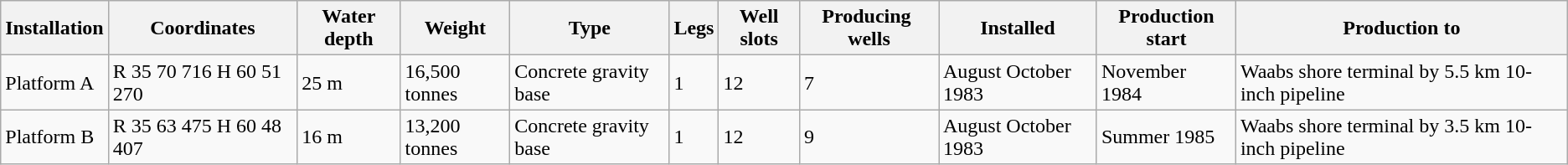<table class="wikitable">
<tr>
<th>Installation</th>
<th>Coordinates</th>
<th>Water depth</th>
<th>Weight</th>
<th>Type</th>
<th>Legs</th>
<th>Well slots</th>
<th>Producing  wells</th>
<th>Installed</th>
<th>Production start</th>
<th>Production to</th>
</tr>
<tr>
<td>Platform A</td>
<td>R 35 70 716 H 60 51 270</td>
<td>25 m</td>
<td>16,500 tonnes</td>
<td>Concrete gravity base</td>
<td>1</td>
<td>12</td>
<td>7</td>
<td>August October 1983</td>
<td>November 1984</td>
<td>Waabs shore terminal by 5.5 km  10-inch pipeline</td>
</tr>
<tr>
<td>Platform B</td>
<td>R 35 63 475 H 60 48 407</td>
<td>16 m</td>
<td>13,200 tonnes</td>
<td>Concrete gravity base</td>
<td>1</td>
<td>12</td>
<td>9</td>
<td>August October 1983</td>
<td>Summer 1985</td>
<td>Waabs shore terminal by 3.5 km  10-inch pipeline</td>
</tr>
</table>
